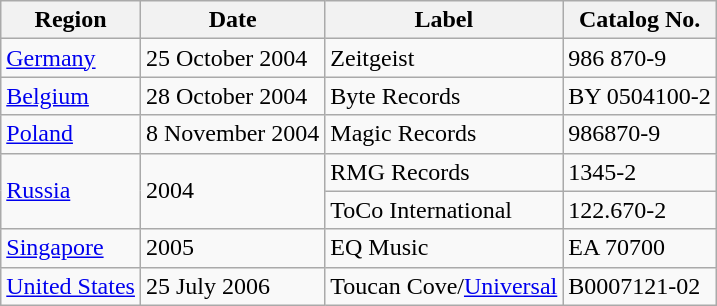<table class="wikitable">
<tr>
<th>Region</th>
<th>Date</th>
<th>Label</th>
<th>Catalog No.</th>
</tr>
<tr>
<td><a href='#'>Germany</a></td>
<td>25 October 2004</td>
<td>Zeitgeist</td>
<td>986 870-9</td>
</tr>
<tr>
<td><a href='#'>Belgium</a></td>
<td>28 October 2004</td>
<td>Byte Records</td>
<td>BY 0504100-2</td>
</tr>
<tr>
<td><a href='#'>Poland</a></td>
<td>8 November 2004</td>
<td>Magic Records</td>
<td>986870-9</td>
</tr>
<tr>
<td rowspan=2><a href='#'>Russia</a></td>
<td rowspan=2>2004</td>
<td>RMG Records</td>
<td>1345-2</td>
</tr>
<tr>
<td>ToCo International</td>
<td>122.670-2</td>
</tr>
<tr>
<td><a href='#'>Singapore</a></td>
<td>2005</td>
<td>EQ Music</td>
<td>EA 70700</td>
</tr>
<tr>
<td><a href='#'>United States</a></td>
<td>25 July 2006</td>
<td>Toucan Cove/<a href='#'>Universal</a></td>
<td>B0007121-02</td>
</tr>
</table>
